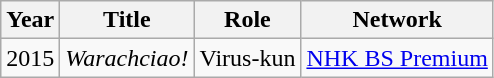<table class="wikitable">
<tr>
<th>Year</th>
<th>Title</th>
<th>Role</th>
<th>Network</th>
</tr>
<tr>
<td>2015</td>
<td><em>Warachciao!</em></td>
<td>Virus-kun</td>
<td><a href='#'>NHK BS Premium</a></td>
</tr>
</table>
